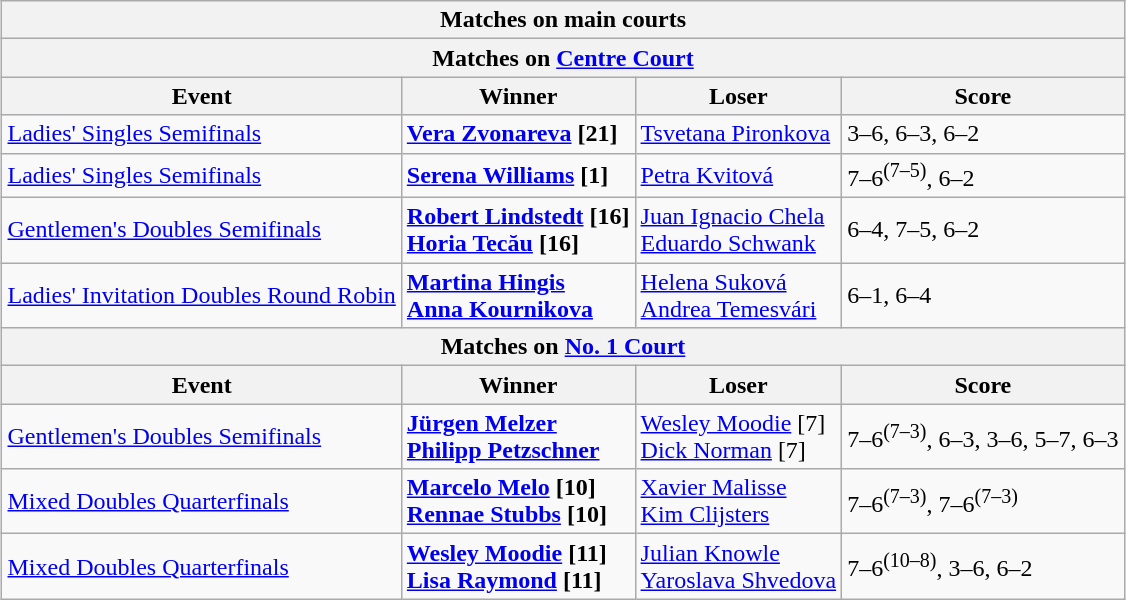<table class="wikitable collapsible uncollapsed" style="margin:auto;">
<tr>
<th colspan="4" style="white-space:nowrap;">Matches on main courts</th>
</tr>
<tr>
<th colspan="4">Matches on <a href='#'>Centre Court</a></th>
</tr>
<tr>
<th>Event</th>
<th>Winner</th>
<th>Loser</th>
<th>Score</th>
</tr>
<tr>
<td><a href='#'>Ladies' Singles Semifinals</a></td>
<td> <strong><a href='#'>Vera Zvonareva</a> [21]</strong></td>
<td> <a href='#'>Tsvetana Pironkova</a></td>
<td>3–6, 6–3, 6–2</td>
</tr>
<tr>
<td><a href='#'>Ladies' Singles Semifinals</a></td>
<td> <strong><a href='#'>Serena Williams</a> [1]</strong></td>
<td> <a href='#'>Petra Kvitová</a></td>
<td>7–6<sup>(7–5)</sup>, 6–2</td>
</tr>
<tr>
<td><a href='#'>Gentlemen's Doubles Semifinals</a></td>
<td> <strong><a href='#'>Robert Lindstedt</a> [16]</strong><br> <strong><a href='#'>Horia Tecău</a> [16]</strong></td>
<td> <a href='#'>Juan Ignacio Chela</a><br> <a href='#'>Eduardo Schwank</a></td>
<td>6–4, 7–5, 6–2</td>
</tr>
<tr>
<td><a href='#'>Ladies' Invitation Doubles Round Robin</a></td>
<td> <strong><a href='#'>Martina Hingis</a></strong><br> <strong><a href='#'>Anna Kournikova</a></strong></td>
<td> <a href='#'>Helena Suková</a><br> <a href='#'>Andrea Temesvári</a></td>
<td>6–1, 6–4</td>
</tr>
<tr>
<th colspan="4">Matches on <a href='#'>No. 1 Court</a></th>
</tr>
<tr>
<th>Event</th>
<th>Winner</th>
<th>Loser</th>
<th>Score</th>
</tr>
<tr>
<td><a href='#'>Gentlemen's Doubles Semifinals</a></td>
<td> <strong><a href='#'>Jürgen Melzer</a></strong><br> <strong><a href='#'>Philipp Petzschner</a></strong></td>
<td> <a href='#'>Wesley Moodie</a> [7]<br> <a href='#'>Dick Norman</a> [7]</td>
<td>7–6<sup>(7–3)</sup>, 6–3, 3–6, 5–7, 6–3</td>
</tr>
<tr>
<td><a href='#'>Mixed Doubles Quarterfinals</a></td>
<td> <strong><a href='#'>Marcelo Melo</a> [10]</strong><br> <strong><a href='#'>Rennae Stubbs</a> [10]</strong></td>
<td> <a href='#'>Xavier Malisse</a><br> <a href='#'>Kim Clijsters</a></td>
<td>7–6<sup>(7–3)</sup>, 7–6<sup>(7–3)</sup></td>
</tr>
<tr>
<td><a href='#'>Mixed Doubles Quarterfinals</a></td>
<td> <strong><a href='#'>Wesley Moodie</a> [11]</strong><br> <strong><a href='#'>Lisa Raymond</a> [11]</strong></td>
<td> <a href='#'>Julian Knowle</a><br> <a href='#'>Yaroslava Shvedova</a></td>
<td>7–6<sup>(10–8)</sup>, 3–6, 6–2</td>
</tr>
</table>
